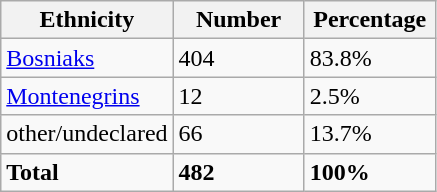<table class="wikitable">
<tr>
<th width="100px">Ethnicity</th>
<th width="80px">Number</th>
<th width="80px">Percentage</th>
</tr>
<tr>
<td><a href='#'>Bosniaks</a></td>
<td>404</td>
<td>83.8%</td>
</tr>
<tr>
<td><a href='#'>Montenegrins</a></td>
<td>12</td>
<td>2.5%</td>
</tr>
<tr>
<td>other/undeclared</td>
<td>66</td>
<td>13.7%</td>
</tr>
<tr>
<td><strong>Total</strong></td>
<td><strong>482</strong></td>
<td><strong>100%</strong></td>
</tr>
</table>
